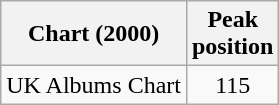<table class="wikitable sortable">
<tr>
<th>Chart (2000)</th>
<th>Peak<br>position</th>
</tr>
<tr>
<td align="left">UK Albums Chart</td>
<td style="text-align:center;">115</td>
</tr>
</table>
